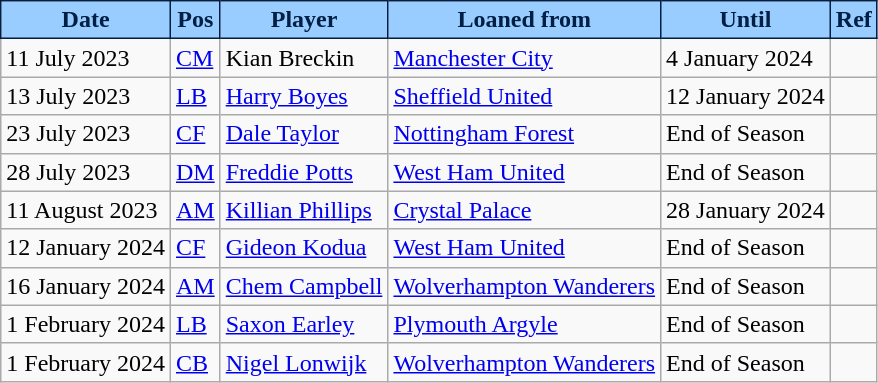<table class="wikitable plainrowheaders sortable">
<tr>
<th style="background:#99ccff; color:#001f44; border:1px solid #001f44">Date</th>
<th style="background:#99ccff; color:#001f44; border:1px solid #001f44">Pos</th>
<th style="background:#99ccff; color:#001f44; border:1px solid #001f44">Player</th>
<th style="background:#99ccff; color:#001f44; border:1px solid #001f44">Loaned from</th>
<th style="background:#99ccff; color:#001f44; border:1px solid #001f44">Until</th>
<th style="background:#99ccff; color:#001f44; border:1px solid #001f44">Ref</th>
</tr>
<tr>
<td>11 July 2023</td>
<td><a href='#'>CM</a></td>
<td> Kian Breckin</td>
<td> <a href='#'>Manchester City</a></td>
<td>4 January 2024</td>
<td></td>
</tr>
<tr>
<td>13 July 2023</td>
<td><a href='#'>LB</a></td>
<td> <a href='#'>Harry Boyes</a></td>
<td> <a href='#'>Sheffield United</a></td>
<td>12 January 2024</td>
<td></td>
</tr>
<tr>
<td>23 July 2023</td>
<td><a href='#'>CF</a></td>
<td> <a href='#'>Dale Taylor</a></td>
<td> <a href='#'>Nottingham Forest</a></td>
<td>End of Season</td>
<td></td>
</tr>
<tr>
<td>28 July 2023</td>
<td><a href='#'>DM</a></td>
<td> <a href='#'>Freddie Potts</a></td>
<td> <a href='#'>West Ham United</a></td>
<td>End of Season</td>
<td></td>
</tr>
<tr>
<td>11 August 2023</td>
<td><a href='#'>AM</a></td>
<td> <a href='#'>Killian Phillips</a></td>
<td> <a href='#'>Crystal Palace</a></td>
<td>28 January 2024</td>
<td></td>
</tr>
<tr>
<td>12 January 2024</td>
<td><a href='#'>CF</a></td>
<td> <a href='#'>Gideon Kodua</a></td>
<td> <a href='#'>West Ham United</a></td>
<td>End of Season</td>
<td></td>
</tr>
<tr>
<td>16 January 2024</td>
<td><a href='#'>AM</a></td>
<td> <a href='#'>Chem Campbell</a></td>
<td> <a href='#'>Wolverhampton Wanderers</a></td>
<td>End of Season</td>
<td></td>
</tr>
<tr>
<td>1 February 2024</td>
<td><a href='#'>LB</a></td>
<td> <a href='#'>Saxon Earley</a></td>
<td> <a href='#'>Plymouth Argyle</a></td>
<td>End of Season</td>
<td></td>
</tr>
<tr>
<td>1 February 2024</td>
<td><a href='#'>CB</a></td>
<td> <a href='#'>Nigel Lonwijk</a></td>
<td> <a href='#'>Wolverhampton Wanderers</a></td>
<td>End of Season</td>
<td></td>
</tr>
</table>
